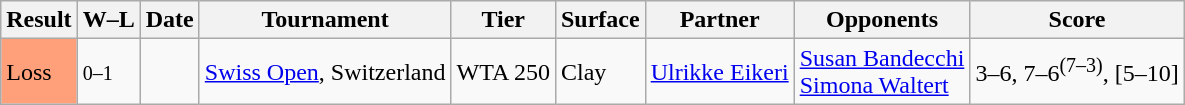<table class="sortable wikitable">
<tr>
<th>Result</th>
<th class="unsortable">W–L</th>
<th>Date</th>
<th>Tournament</th>
<th>Tier</th>
<th>Surface</th>
<th>Partner</th>
<th>Opponents</th>
<th class="unsortable">Score</th>
</tr>
<tr>
<td bgcolor=FFA07A>Loss</td>
<td><small>0–1</small></td>
<td><a href='#'></a></td>
<td><a href='#'>Swiss Open</a>, Switzerland</td>
<td>WTA 250</td>
<td>Clay</td>
<td> <a href='#'>Ulrikke Eikeri</a></td>
<td> <a href='#'>Susan Bandecchi</a> <br>  <a href='#'>Simona Waltert</a></td>
<td>3–6, 7–6<sup>(7–3)</sup>, [5–10]</td>
</tr>
</table>
